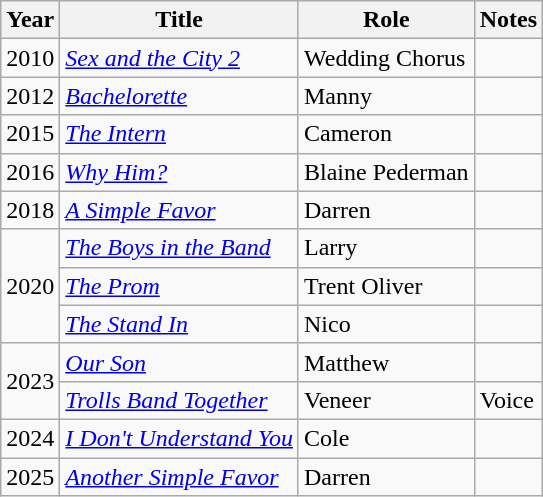<table class="wikitable sortable">
<tr>
<th>Year</th>
<th>Title</th>
<th>Role</th>
<th>Notes</th>
</tr>
<tr>
<td>2010</td>
<td><em><a href='#'>Sex and the City 2</a></em></td>
<td>Wedding Chorus</td>
<td></td>
</tr>
<tr>
<td>2012</td>
<td><em><a href='#'>Bachelorette</a></em></td>
<td>Manny</td>
<td></td>
</tr>
<tr>
<td>2015</td>
<td><em><a href='#'>The Intern</a></em></td>
<td>Cameron</td>
<td></td>
</tr>
<tr>
<td>2016</td>
<td><em><a href='#'>Why Him?</a></em></td>
<td>Blaine Pederman</td>
<td></td>
</tr>
<tr>
<td>2018</td>
<td><em><a href='#'>A Simple Favor</a></em></td>
<td>Darren</td>
<td></td>
</tr>
<tr>
<td rowspan=3>2020</td>
<td><em><a href='#'>The Boys in the Band</a></em></td>
<td>Larry</td>
<td></td>
</tr>
<tr>
<td><em><a href='#'>The Prom</a></em></td>
<td>Trent Oliver</td>
<td></td>
</tr>
<tr>
<td><em><a href='#'>The Stand In</a></em></td>
<td>Nico</td>
<td></td>
</tr>
<tr>
<td rowspan=2>2023</td>
<td><em><a href='#'>Our Son</a></em></td>
<td>Matthew</td>
<td></td>
</tr>
<tr>
<td><em><a href='#'>Trolls Band Together</a></em></td>
<td>Veneer</td>
<td>Voice</td>
</tr>
<tr>
<td>2024</td>
<td><em><a href='#'>I Don't Understand You</a></em></td>
<td>Cole</td>
<td></td>
</tr>
<tr>
<td>2025</td>
<td><em><a href='#'>Another Simple Favor</a></em></td>
<td>Darren</td>
<td></td>
</tr>
</table>
